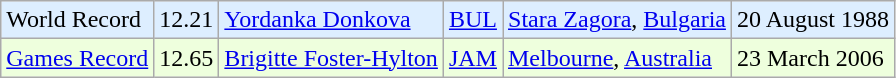<table class="wikitable">
<tr bgcolor = "ddeeff">
<td>World Record</td>
<td>12.21</td>
<td><a href='#'>Yordanka Donkova</a></td>
<td><a href='#'>BUL</a></td>
<td><a href='#'>Stara Zagora</a>, <a href='#'>Bulgaria</a></td>
<td>20 August 1988</td>
</tr>
<tr bgcolor = "eeffdd">
<td><a href='#'>Games Record</a></td>
<td>12.65</td>
<td><a href='#'>Brigitte Foster-Hylton</a></td>
<td><a href='#'>JAM</a></td>
<td><a href='#'>Melbourne</a>, <a href='#'>Australia</a></td>
<td>23 March 2006</td>
</tr>
</table>
